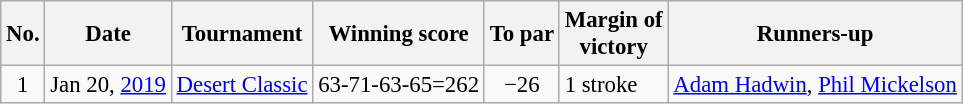<table class="wikitable" style="font-size:95%;">
<tr>
<th>No.</th>
<th>Date</th>
<th>Tournament</th>
<th>Winning score</th>
<th>To par</th>
<th>Margin of<br>victory</th>
<th>Runners-up</th>
</tr>
<tr>
<td align=center>1</td>
<td align=right>Jan 20, <a href='#'>2019</a></td>
<td><a href='#'>Desert Classic</a></td>
<td align=right>63-71-63-65=262</td>
<td align=center>−26</td>
<td>1 stroke</td>
<td> <a href='#'>Adam Hadwin</a>,  <a href='#'>Phil Mickelson</a></td>
</tr>
</table>
